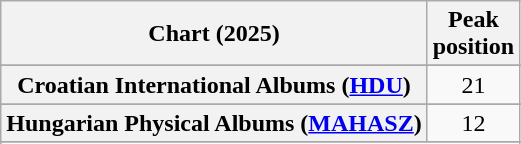<table class="wikitable sortable plainrowheaders" style="text-align:center">
<tr>
<th scope="col">Chart (2025)</th>
<th scope="col">Peak<br>position</th>
</tr>
<tr>
</tr>
<tr>
<th scope="row">Croatian International Albums (<a href='#'>HDU</a>)</th>
<td>21</td>
</tr>
<tr>
</tr>
<tr>
<th scope="row">Hungarian Physical Albums (<a href='#'>MAHASZ</a>)</th>
<td>12</td>
</tr>
<tr>
</tr>
<tr>
</tr>
<tr>
</tr>
<tr>
</tr>
<tr>
</tr>
</table>
